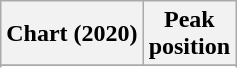<table class="wikitable sortable plainrowheaders" style="text-align:center">
<tr>
<th scope="col">Chart (2020)</th>
<th scope="col">Peak<br>position</th>
</tr>
<tr>
</tr>
<tr>
</tr>
</table>
